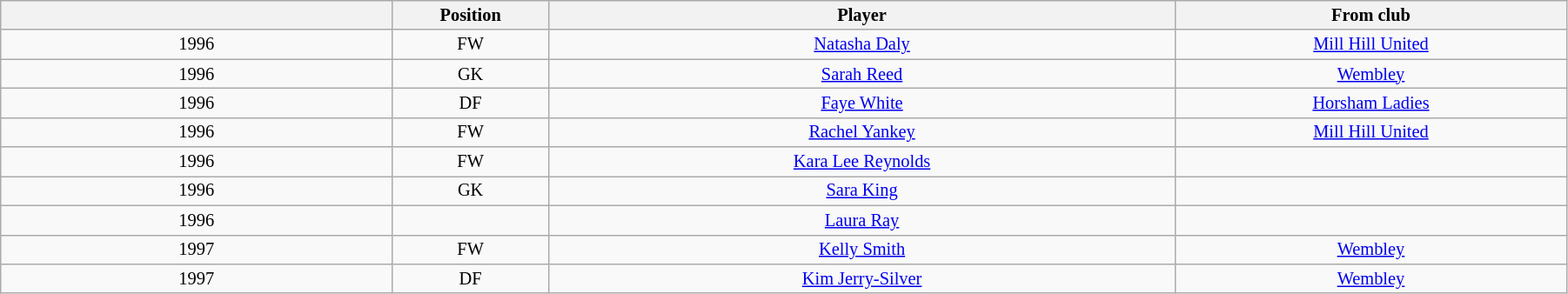<table class="wikitable sortable" style="width:95%; text-align:center; font-size:85%; text-align:center;">
<tr>
<th width="25%"></th>
<th width="10%">Position</th>
<th>Player</th>
<th width="25%">From club</th>
</tr>
<tr>
<td>1996</td>
<td>FW</td>
<td> <a href='#'>Natasha Daly</a></td>
<td> <a href='#'>Mill Hill United</a></td>
</tr>
<tr>
<td>1996</td>
<td>GK</td>
<td> <a href='#'>Sarah Reed</a></td>
<td> <a href='#'>Wembley</a></td>
</tr>
<tr>
<td>1996</td>
<td>DF</td>
<td> <a href='#'>Faye White</a></td>
<td> <a href='#'>Horsham Ladies</a></td>
</tr>
<tr>
<td>1996</td>
<td>FW</td>
<td> <a href='#'>Rachel Yankey</a></td>
<td> <a href='#'>Mill Hill United</a></td>
</tr>
<tr>
<td>1996</td>
<td>FW</td>
<td> <a href='#'>Kara Lee Reynolds</a></td>
<td></td>
</tr>
<tr>
<td>1996</td>
<td>GK</td>
<td><a href='#'>Sara King</a></td>
<td></td>
</tr>
<tr>
<td>1996</td>
<td></td>
<td><a href='#'>Laura Ray</a></td>
<td></td>
</tr>
<tr>
<td>1997</td>
<td>FW</td>
<td><em></em> <a href='#'>Kelly Smith</a></td>
<td> <a href='#'>Wembley</a></td>
</tr>
<tr>
<td>1997</td>
<td>DF</td>
<td> <a href='#'>Kim Jerry-Silver</a></td>
<td> <a href='#'>Wembley</a></td>
</tr>
</table>
